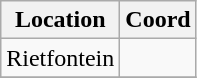<table class="wikitable">
<tr>
<th>Location</th>
<th>Coord</th>
</tr>
<tr>
<td>Rietfontein</td>
<td></td>
</tr>
<tr>
</tr>
</table>
